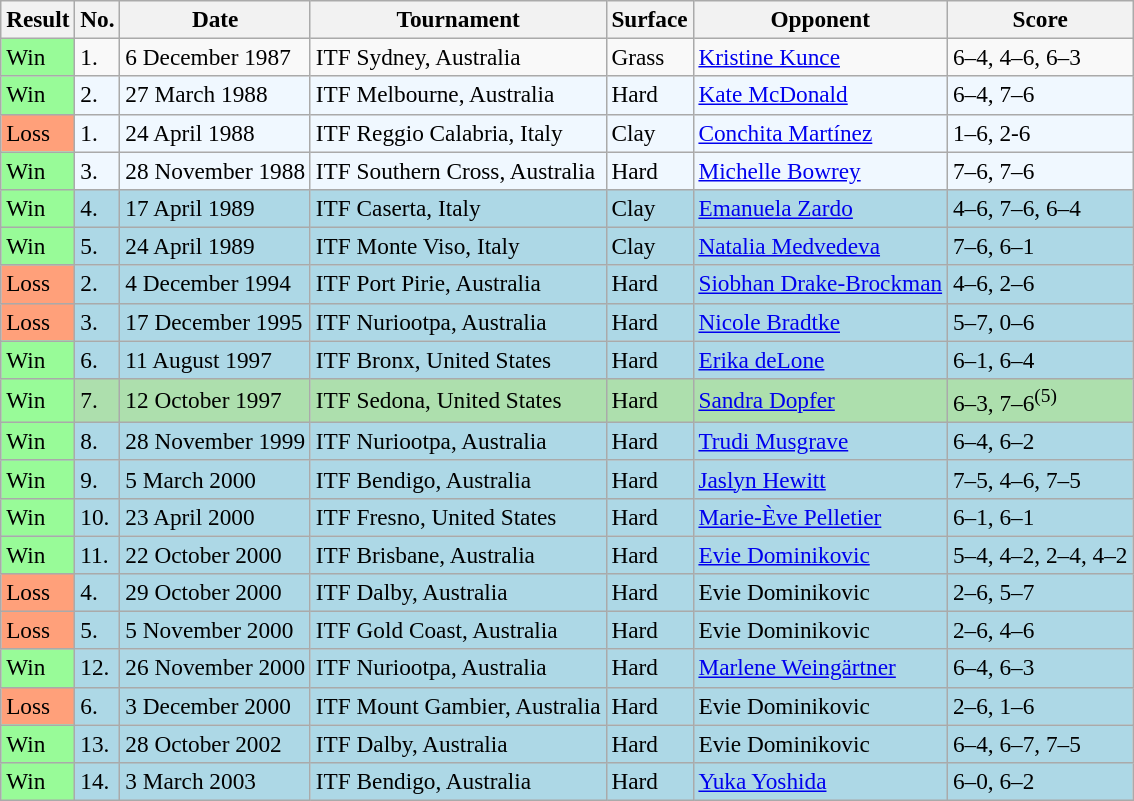<table class="sortable wikitable" style=font-size:97%>
<tr>
<th>Result</th>
<th>No.</th>
<th>Date</th>
<th>Tournament</th>
<th>Surface</th>
<th>Opponent</th>
<th class="unsortable">Score</th>
</tr>
<tr>
<td style="background:#98fb98;">Win</td>
<td>1.</td>
<td>6 December 1987</td>
<td>ITF Sydney, Australia</td>
<td>Grass</td>
<td> <a href='#'>Kristine Kunce</a></td>
<td>6–4, 4–6, 6–3</td>
</tr>
<tr bgcolor="#f0f8ff">
<td style="background:#98fb98;">Win</td>
<td>2.</td>
<td>27 March 1988</td>
<td>ITF Melbourne, Australia</td>
<td>Hard</td>
<td> <a href='#'>Kate McDonald</a></td>
<td>6–4, 7–6</td>
</tr>
<tr bgcolor="#f0f8ff">
<td style="background:#ffa07a;">Loss</td>
<td>1.</td>
<td>24 April 1988</td>
<td>ITF Reggio Calabria, Italy</td>
<td>Clay</td>
<td> <a href='#'>Conchita Martínez</a></td>
<td>1–6, 2-6</td>
</tr>
<tr style="background:#f0f8ff;">
<td style="background:#98fb98;">Win</td>
<td>3.</td>
<td>28 November 1988</td>
<td>ITF Southern Cross, Australia</td>
<td>Hard</td>
<td> <a href='#'>Michelle Bowrey</a></td>
<td>7–6, 7–6</td>
</tr>
<tr style="background:lightblue;">
<td style="background:#98fb98;">Win</td>
<td>4.</td>
<td>17 April 1989</td>
<td>ITF Caserta, Italy</td>
<td>Clay</td>
<td> <a href='#'>Emanuela Zardo</a></td>
<td>4–6, 7–6, 6–4</td>
</tr>
<tr style="background:lightblue;">
<td style="background:#98fb98;">Win</td>
<td>5.</td>
<td>24 April 1989</td>
<td>ITF Monte Viso, Italy</td>
<td>Clay</td>
<td> <a href='#'>Natalia Medvedeva</a></td>
<td>7–6, 6–1</td>
</tr>
<tr style="background:lightblue;">
<td style="background:#ffa07a;">Loss</td>
<td>2.</td>
<td>4 December 1994</td>
<td>ITF Port Pirie, Australia</td>
<td>Hard</td>
<td> <a href='#'>Siobhan Drake-Brockman</a></td>
<td>4–6, 2–6</td>
</tr>
<tr style="background:lightblue;">
<td style="background:#ffa07a;">Loss</td>
<td>3.</td>
<td>17 December 1995</td>
<td>ITF Nuriootpa, Australia</td>
<td>Hard</td>
<td> <a href='#'>Nicole Bradtke</a></td>
<td>5–7, 0–6</td>
</tr>
<tr style="background:lightblue;">
<td style="background:#98fb98;">Win</td>
<td>6.</td>
<td>11 August 1997</td>
<td>ITF Bronx, United States</td>
<td>Hard</td>
<td> <a href='#'>Erika deLone</a></td>
<td>6–1, 6–4</td>
</tr>
<tr style="background:#addfad;">
<td style="background:#98fb98;">Win</td>
<td>7.</td>
<td>12 October 1997</td>
<td>ITF Sedona, United States</td>
<td>Hard</td>
<td> <a href='#'>Sandra Dopfer</a></td>
<td>6–3, 7–6<sup>(5)</sup></td>
</tr>
<tr style="background:lightblue;">
<td style="background:#98fb98;">Win</td>
<td>8.</td>
<td>28 November 1999</td>
<td>ITF Nuriootpa, Australia</td>
<td>Hard</td>
<td> <a href='#'>Trudi Musgrave</a></td>
<td>6–4, 6–2</td>
</tr>
<tr bgcolor="lightblue">
<td style="background:#98fb98;">Win</td>
<td>9.</td>
<td>5 March 2000</td>
<td>ITF Bendigo, Australia</td>
<td>Hard</td>
<td> <a href='#'>Jaslyn Hewitt</a></td>
<td>7–5, 4–6, 7–5</td>
</tr>
<tr bgcolor="lightblue">
<td style="background:#98fb98;">Win</td>
<td>10.</td>
<td>23 April 2000</td>
<td>ITF Fresno, United States</td>
<td>Hard</td>
<td> <a href='#'>Marie-Ève Pelletier</a></td>
<td>6–1, 6–1</td>
</tr>
<tr style="background:lightblue;">
<td style="background:#98fb98;">Win</td>
<td>11.</td>
<td>22 October 2000</td>
<td>ITF Brisbane, Australia</td>
<td>Hard</td>
<td> <a href='#'>Evie Dominikovic</a></td>
<td>5–4, 4–2, 2–4, 4–2</td>
</tr>
<tr style="background:lightblue;">
<td style="background:#ffa07a;">Loss</td>
<td>4.</td>
<td>29 October 2000</td>
<td>ITF Dalby, Australia</td>
<td>Hard</td>
<td> Evie Dominikovic</td>
<td>2–6, 5–7</td>
</tr>
<tr style="background:lightblue;">
<td style="background:#ffa07a;">Loss</td>
<td>5.</td>
<td>5 November 2000</td>
<td>ITF Gold Coast, Australia</td>
<td>Hard</td>
<td> Evie Dominikovic</td>
<td>2–6, 4–6</td>
</tr>
<tr style="background:lightblue;">
<td style="background:#98fb98;">Win</td>
<td>12.</td>
<td>26 November 2000</td>
<td>ITF Nuriootpa, Australia</td>
<td>Hard</td>
<td> <a href='#'>Marlene Weingärtner</a></td>
<td>6–4, 6–3</td>
</tr>
<tr style="background:lightblue;">
<td style="background:#ffa07a;">Loss</td>
<td>6.</td>
<td>3 December 2000</td>
<td>ITF Mount Gambier, Australia</td>
<td>Hard</td>
<td> Evie Dominikovic</td>
<td>2–6, 1–6</td>
</tr>
<tr style="background:lightblue;">
<td style="background:#98fb98;">Win</td>
<td>13.</td>
<td>28 October 2002</td>
<td>ITF Dalby, Australia</td>
<td>Hard</td>
<td> Evie Dominikovic</td>
<td>6–4, 6–7, 7–5</td>
</tr>
<tr style="background:lightblue;">
<td style="background:#98fb98;">Win</td>
<td>14.</td>
<td>3 March 2003</td>
<td>ITF Bendigo, Australia</td>
<td>Hard</td>
<td> <a href='#'>Yuka Yoshida</a></td>
<td>6–0, 6–2</td>
</tr>
</table>
